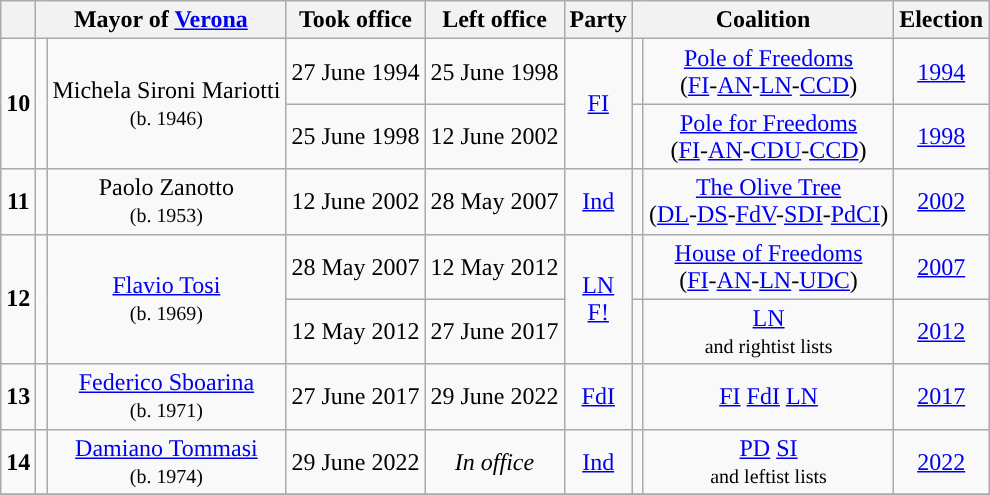<table class="wikitable" style="text-align: center;">
<tr>
<th><br></th>
<th colspan="2">Mayor of <a href='#'>Verona</a></th>
<th>Took office</th>
<th>Left office</th>
<th>Party</th>
<th colspan="2">Coalition</th>
<th>Election</th>
</tr>
<tr>
<td rowspan="2" style="background: "><strong>10</strong></td>
<td rowspan="2"></td>
<td rowspan="2">Michela Sironi Mariotti <br><small>(b. 1946)</small></td>
<td>27 June 1994</td>
<td>25 June 1998</td>
<td rowspan="2"><a href='#'>FI</a></td>
<td style="background: "></td>
<td><a href='#'>Pole of Freedoms</a><br>(<a href='#'>FI</a>-<a href='#'>AN</a>-<a href='#'>LN</a>-<a href='#'>CCD</a>)</td>
<td><a href='#'>1994</a></td>
</tr>
<tr>
<td>25 June 1998</td>
<td>12 June 2002</td>
<td style="background: "></td>
<td><a href='#'>Pole for Freedoms</a><br>(<a href='#'>FI</a>-<a href='#'>AN</a>-<a href='#'>CDU</a>-<a href='#'>CCD</a>)</td>
<td><a href='#'>1998</a></td>
</tr>
<tr>
<td rowspan="1" style="background: "><strong>11</strong></td>
<td rowspan="1"></td>
<td rowspan="1">Paolo Zanotto <br><small>(b. 1953)</small></td>
<td>12 June 2002</td>
<td>28 May 2007</td>
<td rowspan="1"><a href='#'>Ind</a></td>
<td style="background: "></td>
<td><a href='#'>The Olive Tree</a><br>(<a href='#'>DL</a>-<a href='#'>DS</a>-<a href='#'>FdV</a>-<a href='#'>SDI</a>-<a href='#'>PdCI</a>)</td>
<td><a href='#'>2002</a></td>
</tr>
<tr>
<td rowspan="2" style="background: "><strong>12</strong></td>
<td rowspan="2"></td>
<td rowspan="2"><a href='#'>Flavio Tosi</a> <br><small>(b. 1969)</small></td>
<td>28 May 2007</td>
<td>12 May 2012</td>
<td rowspan="2"><a href='#'>LN</a><br><a href='#'>F!</a></td>
<td style="background: "></td>
<td><a href='#'>House of Freedoms</a><br>(<a href='#'>FI</a>-<a href='#'>AN</a>-<a href='#'>LN</a>-<a href='#'>UDC</a>)</td>
<td><a href='#'>2007</a></td>
</tr>
<tr>
<td>12 May 2012</td>
<td>27 June 2017</td>
<td style="background: "></td>
<td><a href='#'>LN</a><br><small>and rightist lists</small></td>
<td><a href='#'>2012</a></td>
</tr>
<tr>
<td rowspan="1" style="background: "><strong>13</strong></td>
<td rowspan="1"></td>
<td rowspan="1"><a href='#'>Federico Sboarina</a> <br><small>(b. 1971)</small></td>
<td rowspan="1">27 June 2017</td>
<td rowspan="1">29 June 2022</td>
<td rowspan="1"><a href='#'>FdI</a></td>
<td style="background: "></td>
<td><a href='#'>FI</a>  <a href='#'>FdI</a>  <a href='#'>LN</a></td>
<td><a href='#'>2017</a></td>
</tr>
<tr>
<td rowspan="1" style="background: "><strong>14</strong></td>
<td rowspan="1"></td>
<td rowspan="1"><a href='#'>Damiano Tommasi</a> <br><small>(b. 1974)</small></td>
<td>29 June 2022</td>
<td><em>In office</em></td>
<td rowspan="1"><a href='#'>Ind</a></td>
<td style="background: "></td>
<td><a href='#'>PD</a>  <a href='#'>SI</a><br><small>and leftist lists</small></td>
<td><a href='#'>2022</a></td>
</tr>
<tr>
</tr>
</table>
